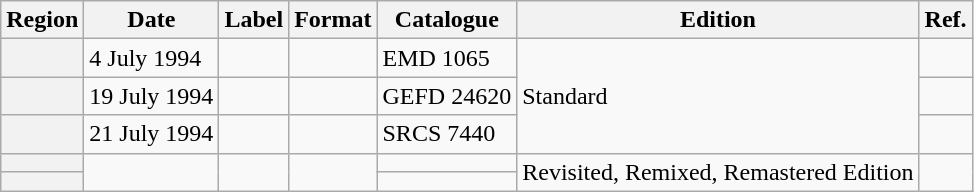<table class="wikitable plainrowheaders">
<tr>
<th scope="col">Region</th>
<th scope="col">Date</th>
<th scope="col">Label</th>
<th scope="col">Format</th>
<th scope="col">Catalogue</th>
<th scope="col">Edition</th>
<th scope="col">Ref.</th>
</tr>
<tr>
<th scope="row"></th>
<td scope="row">4 July 1994</td>
<td scope="row"></td>
<td scope="row"></td>
<td scope="row">EMD 1065</td>
<td scope="row" rowspan="3">Standard</td>
<td></td>
</tr>
<tr>
<th scope="row"></th>
<td scope="row">19 July 1994</td>
<td scope="row"></td>
<td scope="row"></td>
<td scope="row">GEFD 24620</td>
<td scope="row"></td>
</tr>
<tr>
<th scope="row"></th>
<td scope="row">21 July 1994</td>
<td scope="row"></td>
<td scope="row"></td>
<td scope="row">SRCS 7440</td>
<td></td>
</tr>
<tr>
<th scope="row"></th>
<td scope="row" rowspan="2"></td>
<td scope="row" rowspan="2"></td>
<td scope="row" rowspan="2"></td>
<td scope="row"></td>
<td scope="row" rowspan="2">Revisited, Remixed, Remastered Edition</td>
<td scope="row" rowspan="2"></td>
</tr>
<tr>
<th scope="row"></th>
<td scope="row"></td>
</tr>
</table>
